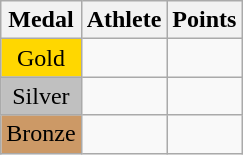<table class="wikitable">
<tr>
<th>Medal</th>
<th>Athlete</th>
<th>Points</th>
</tr>
<tr>
<td style="text-align:center;background-color:gold;">Gold</td>
<td></td>
<td></td>
</tr>
<tr>
<td style="text-align:center;background-color:silver;">Silver</td>
<td></td>
<td></td>
</tr>
<tr>
<td style="text-align:center;background-color:#CC9966;">Bronze</td>
<td></td>
<td></td>
</tr>
</table>
